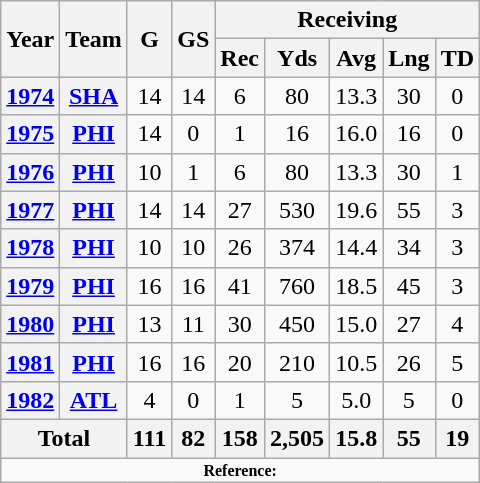<table class="wikitable" style="text-align: center;">
<tr>
<th rowspan="2">Year</th>
<th rowspan="2">Team</th>
<th rowspan="2">G</th>
<th rowspan="2">GS</th>
<th colspan="5">Receiving</th>
</tr>
<tr>
<th>Rec</th>
<th>Yds</th>
<th>Avg</th>
<th>Lng</th>
<th>TD</th>
</tr>
<tr>
<th><a href='#'>1974</a></th>
<th><a href='#'>SHA</a></th>
<td>14</td>
<td>14</td>
<td>6</td>
<td>80</td>
<td>13.3</td>
<td>30</td>
<td>0</td>
</tr>
<tr>
<th><a href='#'>1975</a></th>
<th><a href='#'>PHI</a></th>
<td>14</td>
<td>0</td>
<td>1</td>
<td>16</td>
<td>16.0</td>
<td>16</td>
<td>0</td>
</tr>
<tr>
<th><a href='#'>1976</a></th>
<th><a href='#'>PHI</a></th>
<td>10</td>
<td>1</td>
<td>6</td>
<td>80</td>
<td>13.3</td>
<td>30</td>
<td>1</td>
</tr>
<tr>
<th><a href='#'>1977</a></th>
<th><a href='#'>PHI</a></th>
<td>14</td>
<td>14</td>
<td>27</td>
<td>530</td>
<td>19.6</td>
<td>55</td>
<td>3</td>
</tr>
<tr>
<th><a href='#'>1978</a></th>
<th><a href='#'>PHI</a></th>
<td>10</td>
<td>10</td>
<td>26</td>
<td>374</td>
<td>14.4</td>
<td>34</td>
<td>3</td>
</tr>
<tr>
<th><a href='#'>1979</a></th>
<th><a href='#'>PHI</a></th>
<td>16</td>
<td>16</td>
<td>41</td>
<td>760</td>
<td>18.5</td>
<td>45</td>
<td>3</td>
</tr>
<tr>
<th><a href='#'>1980</a></th>
<th><a href='#'>PHI</a></th>
<td>13</td>
<td>11</td>
<td>30</td>
<td>450</td>
<td>15.0</td>
<td>27</td>
<td>4</td>
</tr>
<tr>
<th><a href='#'>1981</a></th>
<th><a href='#'>PHI</a></th>
<td>16</td>
<td>16</td>
<td>20</td>
<td>210</td>
<td>10.5</td>
<td>26</td>
<td>5</td>
</tr>
<tr>
<th><a href='#'>1982</a></th>
<th><a href='#'>ATL</a></th>
<td>4</td>
<td>0</td>
<td>1</td>
<td>5</td>
<td>5.0</td>
<td>5</td>
<td>0</td>
</tr>
<tr>
<th colspan="2">Total</th>
<th>111</th>
<th>82</th>
<th>158</th>
<th>2,505</th>
<th>15.8</th>
<th>55</th>
<th>19</th>
</tr>
<tr>
<td colspan="9"  style="font-size:8pt; text-align:center;"><strong>Reference:</strong></td>
</tr>
</table>
